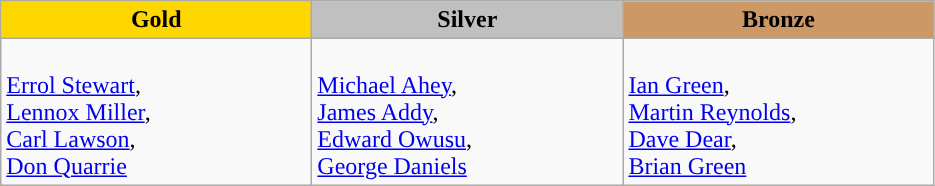<table class="wikitable">
<tr>
<th scope=col style="background-color:gold; width:200px;">Gold</th>
<th scope=col style="background-color:silver; width:200px;">Silver</th>
<th scope=col style="background-color:#cc9966; width:200px;">Bronze</th>
</tr>
<tr>
<td><em></em><br><a href='#'>Errol Stewart</a>,<br><a href='#'>Lennox Miller</a>,<br><a href='#'>Carl Lawson</a>,<br><a href='#'>Don Quarrie</a></td>
<td><em></em><br><a href='#'>Michael Ahey</a>,<br><a href='#'>James Addy</a>,<br><a href='#'>Edward Owusu</a>,<br><a href='#'>George Daniels</a></td>
<td><em></em><br><a href='#'>Ian Green</a>,<br><a href='#'>Martin Reynolds</a>,<br><a href='#'>Dave Dear</a>,<br><a href='#'>Brian Green</a></td>
</tr>
</table>
